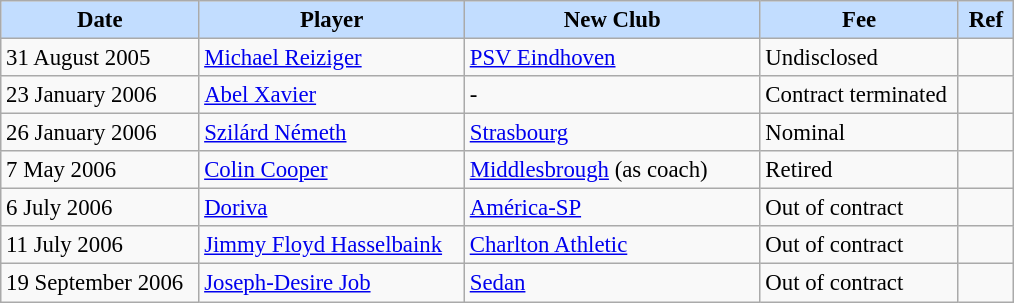<table class="wikitable" style="text-align:left; font-size:95%;">
<tr>
<th style="background:#c2ddff; width:125px;">Date</th>
<th style="background:#c2ddff; width:170px;">Player</th>
<th style="background:#c2ddff; width:190px;">New Club</th>
<th style="background:#c2ddff; width:125px;">Fee</th>
<th style="background:#c2ddff; width:30px;">Ref</th>
</tr>
<tr>
<td>31 August 2005</td>
<td> <a href='#'>Michael Reiziger</a></td>
<td> <a href='#'>PSV Eindhoven</a></td>
<td>Undisclosed</td>
<td></td>
</tr>
<tr>
<td>23 January 2006</td>
<td> <a href='#'>Abel Xavier</a></td>
<td>-</td>
<td>Contract terminated</td>
<td></td>
</tr>
<tr>
<td>26 January 2006</td>
<td> <a href='#'>Szilárd Németh</a></td>
<td> <a href='#'>Strasbourg</a></td>
<td>Nominal</td>
<td></td>
</tr>
<tr>
<td>7 May 2006</td>
<td> <a href='#'>Colin Cooper</a></td>
<td><a href='#'>Middlesbrough</a> (as coach)</td>
<td>Retired</td>
<td></td>
</tr>
<tr>
<td>6 July 2006</td>
<td> <a href='#'>Doriva</a></td>
<td> <a href='#'>América-SP</a></td>
<td>Out of contract</td>
<td></td>
</tr>
<tr>
<td>11 July 2006</td>
<td> <a href='#'>Jimmy Floyd Hasselbaink</a></td>
<td><a href='#'>Charlton Athletic</a></td>
<td>Out of contract</td>
<td></td>
</tr>
<tr>
<td>19 September 2006</td>
<td> <a href='#'>Joseph-Desire Job</a></td>
<td> <a href='#'>Sedan</a></td>
<td>Out of contract</td>
<td></td>
</tr>
</table>
